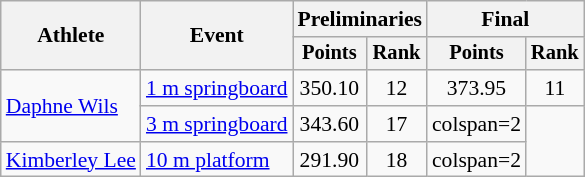<table class="wikitable" style="text-align:center; font-size:90%">
<tr>
<th rowspan=2>Athlete</th>
<th rowspan=2>Event</th>
<th colspan=2>Preliminaries</th>
<th colspan=2>Final</th>
</tr>
<tr style="font-size:95%">
<th>Points</th>
<th>Rank</th>
<th>Points</th>
<th>Rank</th>
</tr>
<tr>
<td align=left rowspan=2><a href='#'>Daphne Wils</a></td>
<td style="text-align:left;"><a href='#'>1 m springboard</a></td>
<td>350.10</td>
<td>12</td>
<td>373.95</td>
<td>11</td>
</tr>
<tr>
<td style="text-align:left;"><a href='#'>3 m springboard</a></td>
<td>343.60</td>
<td>17</td>
<td>colspan=2 </td>
</tr>
<tr>
<td align=left><a href='#'>Kimberley Lee</a></td>
<td style="text-align:left;"><a href='#'>10 m platform</a></td>
<td>291.90</td>
<td>18</td>
<td>colspan=2 </td>
</tr>
</table>
